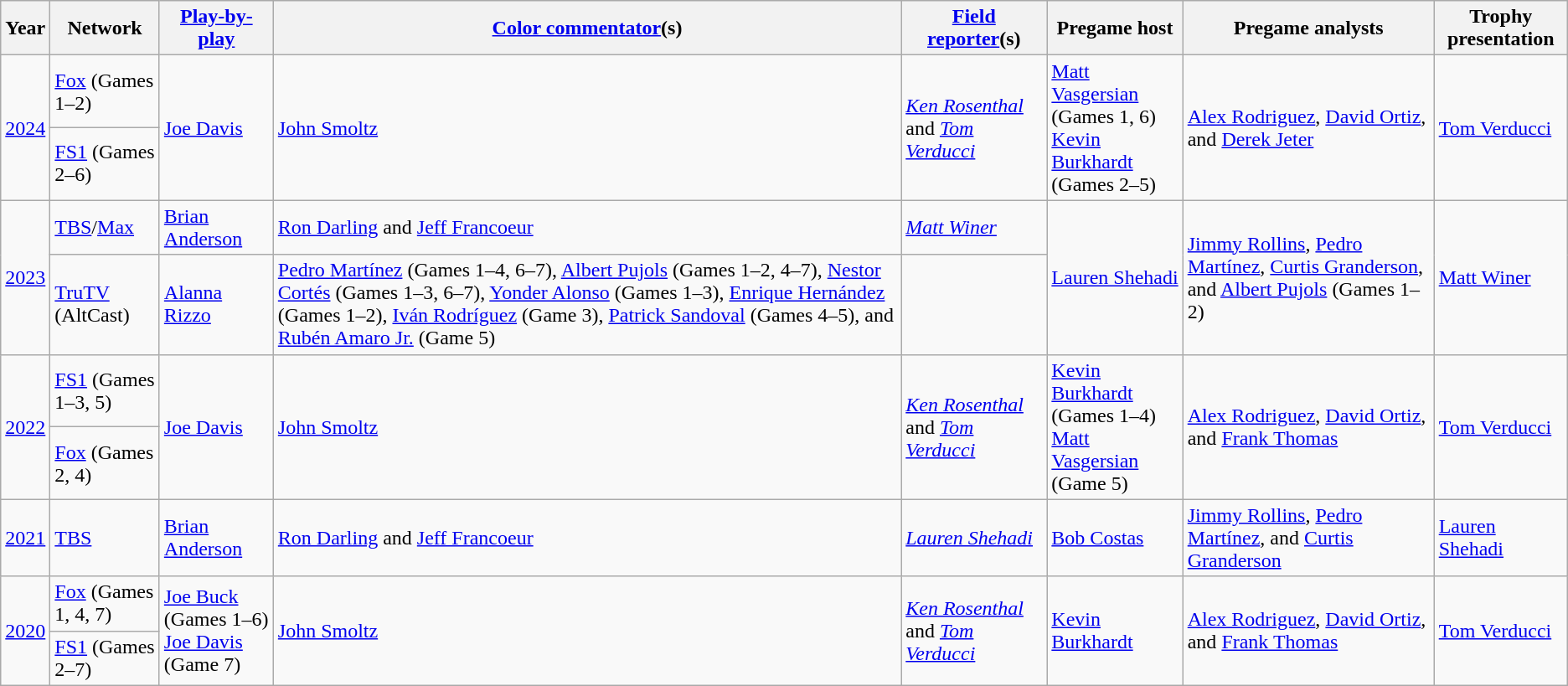<table class="wikitable">
<tr>
<th>Year</th>
<th>Network</th>
<th><a href='#'>Play-by-play</a></th>
<th><a href='#'>Color commentator</a>(s)</th>
<th><a href='#'>Field reporter</a>(s)</th>
<th>Pregame host</th>
<th>Pregame analysts</th>
<th>Trophy presentation</th>
</tr>
<tr>
<td rowspan="2"><a href='#'>2024</a></td>
<td><a href='#'>Fox</a> (Games 1–2)</td>
<td rowspan="2"><a href='#'>Joe Davis</a></td>
<td rowspan="2"><a href='#'>John Smoltz</a></td>
<td rowspan="2"><em><a href='#'>Ken Rosenthal</a></em> and <em><a href='#'>Tom Verducci</a></em></td>
<td rowspan="2"><a href='#'>Matt Vasgersian</a> (Games 1, 6)<br><a href='#'>Kevin Burkhardt</a> (Games 2–5)</td>
<td rowspan="2"><a href='#'>Alex Rodriguez</a>, <a href='#'>David Ortiz</a>, and <a href='#'>Derek Jeter</a></td>
<td rowspan="2"><a href='#'>Tom Verducci</a></td>
</tr>
<tr>
<td><a href='#'>FS1</a> (Games 2–6)</td>
</tr>
<tr>
<td rowspan="2"><a href='#'>2023</a></td>
<td><a href='#'>TBS</a>/<a href='#'>Max</a><br></td>
<td><a href='#'>Brian Anderson</a></td>
<td><a href='#'>Ron Darling</a> and <a href='#'>Jeff Francoeur</a></td>
<td><em><a href='#'>Matt Winer</a></em></td>
<td rowspan=2><a href='#'>Lauren Shehadi</a></td>
<td rowspan=2><a href='#'>Jimmy Rollins</a>, <a href='#'>Pedro Martínez</a>, <a href='#'>Curtis Granderson</a>, and <a href='#'>Albert Pujols</a> (Games 1–2)</td>
<td rowspan=2><a href='#'>Matt Winer</a></td>
</tr>
<tr>
<td><a href='#'>TruTV</a> (AltCast)</td>
<td><a href='#'>Alanna Rizzo</a></td>
<td><a href='#'>Pedro Martínez</a> (Games 1–4, 6–7), <a href='#'>Albert Pujols</a> (Games 1–2, 4–7), <a href='#'>Nestor Cortés</a> (Games 1–3, 6–7), <a href='#'>Yonder Alonso</a> (Games 1–3), <a href='#'>Enrique Hernández</a> (Games 1–2), <a href='#'>Iván Rodríguez</a> (Game 3), <a href='#'>Patrick Sandoval</a> (Games 4–5), and <a href='#'>Rubén Amaro Jr.</a> (Game 5)</td>
<td></td>
</tr>
<tr>
<td rowspan="2"><a href='#'>2022</a></td>
<td><a href='#'>FS1</a> (Games 1–3, 5)</td>
<td rowspan="2"><a href='#'>Joe Davis</a></td>
<td rowspan="2"><a href='#'>John Smoltz</a></td>
<td rowspan="2"><em><a href='#'>Ken Rosenthal</a></em> and <em><a href='#'>Tom Verducci</a></em></td>
<td rowspan="2"><a href='#'>Kevin Burkhardt</a> (Games 1–4)<br><a href='#'>Matt Vasgersian</a> (Game 5)</td>
<td rowspan="2"><a href='#'>Alex Rodriguez</a>, <a href='#'>David Ortiz</a>, and <a href='#'>Frank Thomas</a></td>
<td rowspan="2"><a href='#'>Tom Verducci</a></td>
</tr>
<tr>
<td><a href='#'>Fox</a> (Games 2, 4)</td>
</tr>
<tr>
<td><a href='#'>2021</a></td>
<td><a href='#'>TBS</a></td>
<td><a href='#'>Brian Anderson</a></td>
<td><a href='#'>Ron Darling</a> and <a href='#'>Jeff Francoeur</a></td>
<td><em><a href='#'>Lauren Shehadi</a></em></td>
<td><a href='#'>Bob Costas</a></td>
<td><a href='#'>Jimmy Rollins</a>, <a href='#'>Pedro Martínez</a>, and <a href='#'>Curtis Granderson</a></td>
<td><a href='#'>Lauren Shehadi</a></td>
</tr>
<tr>
<td rowspan="2"><a href='#'>2020</a></td>
<td><a href='#'>Fox</a> (Games 1, 4, 7)</td>
<td rowspan="2"><a href='#'>Joe Buck</a> (Games 1–6)<br><a href='#'>Joe Davis</a> (Game 7)</td>
<td rowspan="2"><a href='#'>John Smoltz</a></td>
<td rowspan="2"><em><a href='#'>Ken Rosenthal</a></em> and <em><a href='#'>Tom Verducci</a></em></td>
<td rowspan="2"><a href='#'>Kevin Burkhardt</a></td>
<td rowspan="2"><a href='#'>Alex Rodriguez</a>, <a href='#'>David Ortiz</a>, and <a href='#'>Frank Thomas</a></td>
<td rowspan="2"><a href='#'>Tom Verducci</a></td>
</tr>
<tr>
<td><a href='#'>FS1</a> (Games 2–7)</td>
</tr>
</table>
